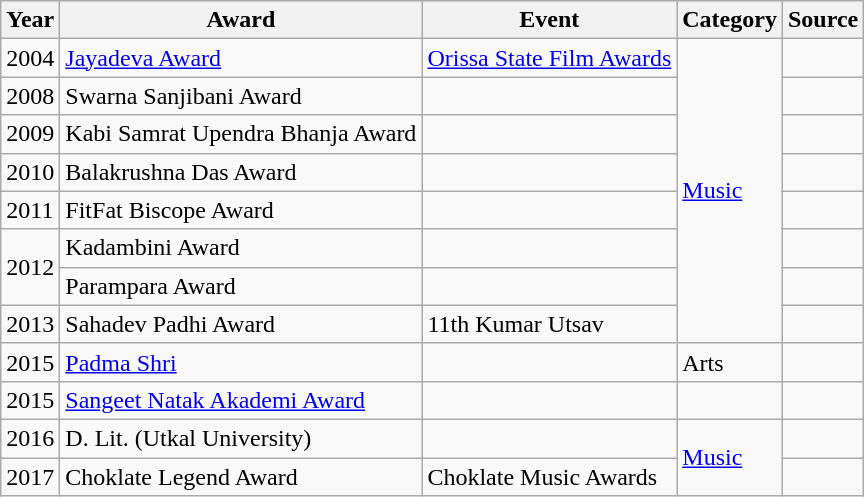<table class="wikitable">
<tr>
<th>Year</th>
<th>Award</th>
<th>Event</th>
<th>Category</th>
<th>Source</th>
</tr>
<tr>
<td>2004</td>
<td><a href='#'>Jayadeva Award</a></td>
<td><a href='#'>Orissa State Film Awards</a></td>
<td rowspan="8"><a href='#'>Music</a></td>
<td></td>
</tr>
<tr>
<td>2008</td>
<td>Swarna Sanjibani Award</td>
<td></td>
<td></td>
</tr>
<tr>
<td>2009</td>
<td>Kabi Samrat Upendra Bhanja Award</td>
<td></td>
<td></td>
</tr>
<tr>
<td>2010</td>
<td>Balakrushna Das Award</td>
<td></td>
<td></td>
</tr>
<tr>
<td>2011</td>
<td>FitFat Biscope Award</td>
<td></td>
<td></td>
</tr>
<tr>
<td rowspan="2">2012</td>
<td>Kadambini Award</td>
<td></td>
<td></td>
</tr>
<tr>
<td>Parampara Award</td>
<td></td>
<td></td>
</tr>
<tr>
<td>2013</td>
<td>Sahadev Padhi Award</td>
<td>11th Kumar Utsav</td>
<td></td>
</tr>
<tr>
<td>2015</td>
<td><a href='#'>Padma Shri</a></td>
<td></td>
<td>Arts</td>
<td></td>
</tr>
<tr>
<td>2015</td>
<td><a href='#'>Sangeet Natak Akademi Award</a></td>
<td></td>
<td></td>
<td></td>
</tr>
<tr>
<td>2016</td>
<td>D. Lit. (Utkal University)</td>
<td></td>
<td rowspan="2"><a href='#'>Music</a></td>
<td></td>
</tr>
<tr>
<td>2017</td>
<td>Choklate Legend Award</td>
<td>Choklate Music Awards</td>
<td></td>
</tr>
</table>
